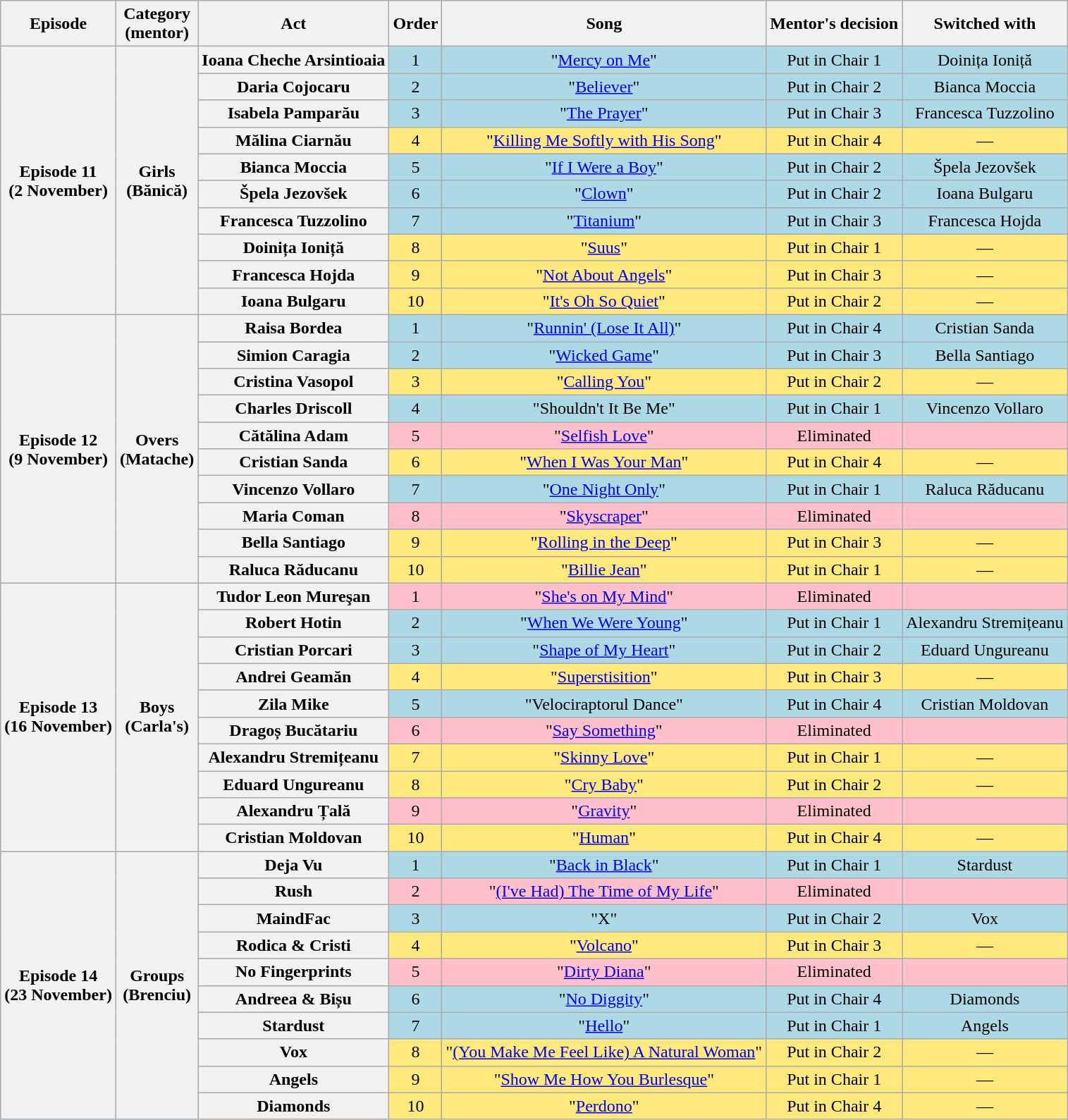<table class="wikitable plainrowheaders" style="text-align: center;">
<tr>
<th scope="col">Episode</th>
<th>Category<br> (mentor)</th>
<th>Act</th>
<th>Order</th>
<th>Song</th>
<th>Mentor's decision</th>
<th>Switched with</th>
</tr>
<tr bgcolor=lightblue>
<th rowspan=10>Episode 11<br> (2 November)</th>
<th rowspan=10>Girls <br>(Bănică)</th>
<th scope="row">Ioana Cheche Arsintioaia</th>
<td>1</td>
<td>"<a href='#'>Mercy on Me</a>"</td>
<td>Put in Chair 1</td>
<td>Doinița Ioniță</td>
</tr>
<tr bgcolor=lightblue>
<th scope="row">Daria Cojocaru</th>
<td>2</td>
<td>"<a href='#'>Believer</a>"</td>
<td>Put in Chair 2</td>
<td>Bianca Moccia</td>
</tr>
<tr bgcolor=lightblue>
<th scope="row">Isabela Pamparău</th>
<td>3</td>
<td>"<a href='#'>The Prayer</a>"</td>
<td>Put in Chair 3</td>
<td>Francesca Tuzzolino</td>
</tr>
<tr bgcolor=#FFE87C>
<th scope="row">Mălina Ciarnău</th>
<td>4</td>
<td>"<a href='#'>Killing Me Softly with His Song</a>"</td>
<td>Put in Chair 4</td>
<td>—</td>
</tr>
<tr bgcolor=lightblue>
<th scope="row">Bianca Moccia</th>
<td>5</td>
<td>"<a href='#'>If I Were a Boy</a>"</td>
<td>Put in Chair 2</td>
<td>Špela Jezovšek</td>
</tr>
<tr bgcolor=lightblue>
<th scope="row">Špela Jezovšek</th>
<td>6</td>
<td>"<a href='#'>Clown</a>"</td>
<td>Put in Chair 2</td>
<td>Ioana Bulgaru</td>
</tr>
<tr bgcolor=lightblue>
<th scope="row">Francesca Tuzzolino</th>
<td>7</td>
<td>"<a href='#'>Titanium</a>"</td>
<td>Put in Chair 3</td>
<td>Francesca Hojda</td>
</tr>
<tr bgcolor=#FFE87C>
<th scope="row">Doinița Ioniță</th>
<td>8</td>
<td>"<a href='#'>Suus</a>"</td>
<td>Put in Chair 1</td>
<td>—</td>
</tr>
<tr bgcolor=#FFE87C>
<th scope="row">Francesca Hojda</th>
<td>9</td>
<td>"<a href='#'>Not About Angels</a>"</td>
<td>Put in Chair 3</td>
<td>—</td>
</tr>
<tr bgcolor=#FFE87C>
<th scope="row">Ioana Bulgaru</th>
<td>10</td>
<td>"<a href='#'>It's Oh So Quiet</a>"</td>
<td>Put in Chair 2</td>
<td>—</td>
</tr>
<tr bgcolor=lightblue>
<th rowspan=10>Episode 12<br> (9 November)</th>
<th rowspan=10>Overs <br>(Matache)</th>
<th scope="row">Raisa Bordea</th>
<td>1</td>
<td>"<a href='#'>Runnin' (Lose It All)</a>"</td>
<td>Put in Chair 4</td>
<td>Cristian Sanda</td>
</tr>
<tr bgcolor=lightblue>
<th scope="row">Simion Caragia</th>
<td>2</td>
<td>"<a href='#'>Wicked Game</a>"</td>
<td>Put in Chair 3</td>
<td>Bella Santiago</td>
</tr>
<tr bgcolor=#FFE87C>
<th scope="row">Cristina Vasopol</th>
<td>3</td>
<td>"<a href='#'>Calling You</a>"</td>
<td>Put in Chair 2</td>
<td>—</td>
</tr>
<tr bgcolor=lightblue>
<th scope="row">Charles Driscoll</th>
<td>4</td>
<td>"Shouldn't It Be Me"</td>
<td>Put in Chair 1</td>
<td>Vincenzo Vollaro</td>
</tr>
<tr bgcolor=pink>
<th scope="row">Cătălina Adam</th>
<td>5</td>
<td>"<a href='#'>Selfish Love</a>"</td>
<td>Eliminated</td>
<td></td>
</tr>
<tr bgcolor=#FFE87C>
<th scope="row">Cristian Sanda</th>
<td>6</td>
<td>"<a href='#'>When I Was Your Man</a>"</td>
<td>Put in Chair 4</td>
<td>—</td>
</tr>
<tr bgcolor=lightblue>
<th scope="row">Vincenzo Vollaro</th>
<td>7</td>
<td>"<a href='#'>One Night Only</a>"</td>
<td>Put in Chair 1</td>
<td>Raluca Răducanu</td>
</tr>
<tr bgcolor=pink>
<th scope="row">Maria Coman</th>
<td>8</td>
<td>"<a href='#'>Skyscraper</a>"</td>
<td>Eliminated</td>
<td></td>
</tr>
<tr bgcolor=#FFE87C>
<th scope="row">Bella Santiago</th>
<td>9</td>
<td>"<a href='#'>Rolling in the Deep</a>"</td>
<td>Put in Chair 3</td>
<td>—</td>
</tr>
<tr bgcolor=#FFE87C>
<th scope="row">Raluca Răducanu</th>
<td>10</td>
<td>"<a href='#'>Billie Jean</a>"</td>
<td>Put in Chair 1</td>
<td>—</td>
</tr>
<tr bgcolor=pink>
<th rowspan=10>Episode 13<br> (16 November)</th>
<th rowspan=10>Boys <br>(Carla's)</th>
<th scope="row">Tudor Leon Mureşan</th>
<td>1</td>
<td>"<a href='#'>She's on My Mind</a>"</td>
<td>Eliminated</td>
<td></td>
</tr>
<tr bgcolor=lightblue>
<th scope="row">Robert Hotin</th>
<td>2</td>
<td>"<a href='#'>When We Were Young</a>"</td>
<td>Put in Chair 1</td>
<td>Alexandru Stremițeanu</td>
</tr>
<tr bgcolor=lightblue>
<th scope="row">Cristian Porcari</th>
<td>3</td>
<td>"<a href='#'>Shape of My Heart</a>"</td>
<td>Put in Chair 2</td>
<td>Eduard Ungureanu</td>
</tr>
<tr bgcolor=#FFE87C>
<th scope="row">Andrei Geamăn</th>
<td>4</td>
<td>"<a href='#'>Superstisition</a>"</td>
<td>Put in Chair 3</td>
<td>—</td>
</tr>
<tr bgcolor=lightblue>
<th scope="row">Zila Mike</th>
<td>5</td>
<td>"Velociraptorul Dance"</td>
<td>Put in Chair 4</td>
<td>Cristian Moldovan</td>
</tr>
<tr bgcolor=pink>
<th scope="row">Dragoș Bucătariu</th>
<td>6</td>
<td>"<a href='#'>Say Something</a>"</td>
<td>Eliminated</td>
<td></td>
</tr>
<tr bgcolor=#FFE87C>
<th scope="row">Alexandru Stremițeanu</th>
<td>7</td>
<td>"<a href='#'>Skinny Love</a>"</td>
<td>Put in Chair 1</td>
<td>—</td>
</tr>
<tr bgcolor=#FFE87C>
<th scope="row">Eduard Ungureanu</th>
<td>8</td>
<td>"<a href='#'>Cry Baby</a>"</td>
<td>Put in Chair 2</td>
<td>—</td>
</tr>
<tr bgcolor=pink>
<th scope="row">Alexandru Țală</th>
<td>9</td>
<td>"<a href='#'>Gravity</a>"</td>
<td>Eliminated</td>
<td></td>
</tr>
<tr bgcolor=#FFE87C>
<th scope="row">Cristian Moldovan</th>
<td>10</td>
<td>"<a href='#'>Human</a>"</td>
<td>Put in Chair 4</td>
<td>—</td>
</tr>
<tr bgcolor=lightblue>
<th rowspan=10>Episode 14<br> (23 November)</th>
<th rowspan=10>Groups <br>(Brenciu)</th>
<th scope="row">Deja Vu</th>
<td>1</td>
<td>"<a href='#'>Back in Black</a>"</td>
<td>Put in Chair 1</td>
<td>Stardust</td>
</tr>
<tr bgcolor=pink>
<th scope="row">Rush</th>
<td>2</td>
<td>"<a href='#'>(I've Had) The Time of My Life</a>"</td>
<td>Eliminated</td>
<td></td>
</tr>
<tr bgcolor=lightblue>
<th scope="row">MaindFac</th>
<td>3</td>
<td>"X"</td>
<td>Put in Chair 2</td>
<td>Vox</td>
</tr>
<tr bgcolor=#FFE87C>
<th scope="row">Rodica & Cristi</th>
<td>4</td>
<td>"<a href='#'>Volcano</a>"</td>
<td>Put in Chair 3</td>
<td>—</td>
</tr>
<tr bgcolor=pink>
<th scope="row">No Fingerprints</th>
<td>5</td>
<td>"<a href='#'>Dirty Diana</a>"</td>
<td>Eliminated</td>
<td></td>
</tr>
<tr bgcolor=lightblue>
<th scope="row">Andreea & Bișu</th>
<td>6</td>
<td>"<a href='#'>No Diggity</a>"</td>
<td>Put in Chair 4</td>
<td>Diamonds</td>
</tr>
<tr bgcolor=lightblue>
<th scope="row">Stardust</th>
<td>7</td>
<td>"<a href='#'>Hello</a>"</td>
<td>Put in Chair 1</td>
<td>Angels</td>
</tr>
<tr bgcolor=#FFE87C>
<th scope="row">Vox</th>
<td>8</td>
<td>"<a href='#'>(You Make Me Feel Like) A Natural Woman</a>"</td>
<td>Put in Chair 2</td>
<td>—</td>
</tr>
<tr bgcolor=#FFE87C>
<th scope="row">Angels</th>
<td>9</td>
<td>"<a href='#'>Show Me How You Burlesque</a>"</td>
<td>Put in Chair 1</td>
<td>—</td>
</tr>
<tr bgcolor=#FFE87C>
<th scope="row">Diamonds</th>
<td>10</td>
<td>"<a href='#'>Perdono</a>"</td>
<td>Put in Chair 4</td>
<td>—</td>
</tr>
</table>
